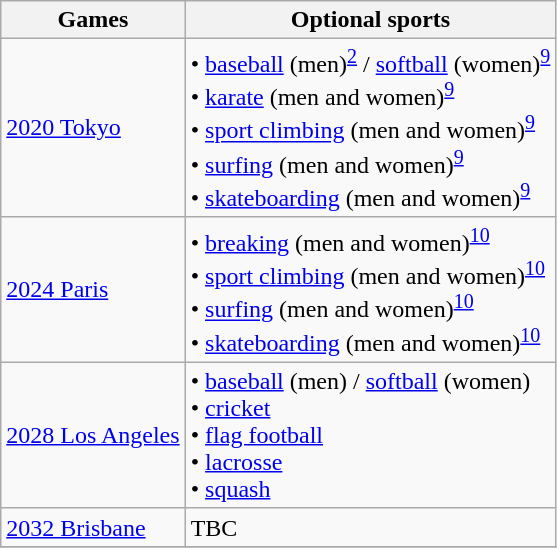<table class="wikitable">
<tr>
<th>Games</th>
<th>Optional sports</th>
</tr>
<tr>
<td><a href='#'>2020 Tokyo</a></td>
<td>• <a href='#'>baseball</a> (men)<sup><a href='#'>2</a></sup> / <a href='#'>softball</a> (women)<sup><a href='#'>9</a></sup><br>• <a href='#'>karate</a> (men and women)<sup><a href='#'>9</a></sup><br>• <a href='#'>sport climbing</a> (men and women)<sup><a href='#'>9</a></sup><br>• <a href='#'>surfing</a> (men and women)<sup><a href='#'>9</a></sup><br>• <a href='#'>skateboarding</a> (men and women)<sup><a href='#'>9</a></sup></td>
</tr>
<tr>
<td><a href='#'>2024 Paris</a></td>
<td>• <a href='#'>breaking</a> (men and women)<sup><a href='#'>10</a></sup><br>• <a href='#'>sport climbing</a> (men and women)<sup><a href='#'>10</a></sup><br>• <a href='#'>surfing</a> (men and women)<sup><a href='#'>10</a></sup><br>• <a href='#'>skateboarding</a> (men and women)<sup><a href='#'>10</a></sup></td>
</tr>
<tr>
<td><a href='#'>2028 Los Angeles</a></td>
<td>• <a href='#'>baseball</a> (men) / <a href='#'>softball</a> (women)<br>• <a href='#'>cricket</a><br>• <a href='#'>flag football</a><br>• <a href='#'>lacrosse</a><br>• <a href='#'>squash</a><br></td>
</tr>
<tr>
<td><a href='#'>2032 Brisbane</a></td>
<td>TBC</td>
</tr>
<tr>
</tr>
</table>
